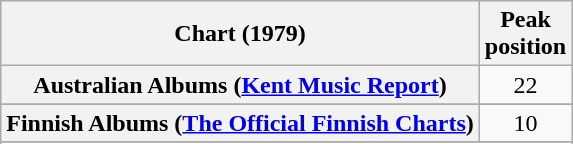<table class="wikitable sortable plainrowheaders" style="text-align:center">
<tr>
<th scope="col">Chart (1979)</th>
<th scope="col">Peak<br> position</th>
</tr>
<tr>
<th scope="row">Australian Albums (<a href='#'>Kent Music Report</a>)</th>
<td>22</td>
</tr>
<tr>
</tr>
<tr>
</tr>
<tr>
<th scope="row">Finnish Albums (<a href='#'>The Official Finnish Charts</a>)</th>
<td align="center">10</td>
</tr>
<tr>
</tr>
<tr>
</tr>
<tr>
</tr>
<tr>
</tr>
<tr>
</tr>
<tr>
</tr>
</table>
